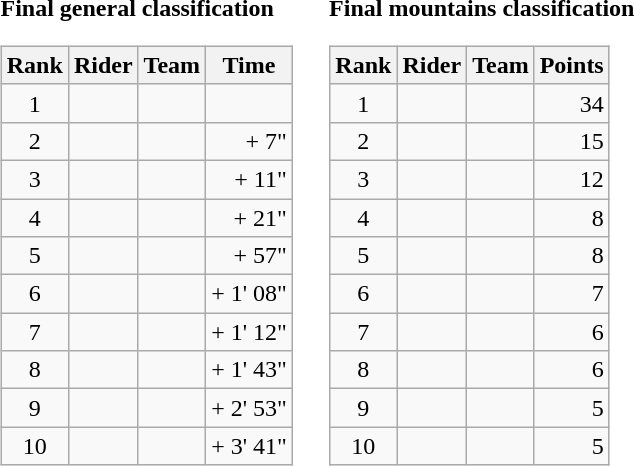<table>
<tr>
<td><strong>Final general classification</strong><br><table class="wikitable">
<tr>
<th scope="col">Rank</th>
<th scope="col">Rider</th>
<th scope="col">Team</th>
<th scope="col">Time</th>
</tr>
<tr>
<td style="text-align:center;">1</td>
<td> </td>
<td></td>
<td style="text-align:right;"></td>
</tr>
<tr>
<td style="text-align:center;">2</td>
<td></td>
<td></td>
<td style="text-align:right;">+ 7"</td>
</tr>
<tr>
<td style="text-align:center;">3</td>
<td></td>
<td></td>
<td style="text-align:right;">+ 11"</td>
</tr>
<tr>
<td style="text-align:center;">4</td>
<td></td>
<td></td>
<td style="text-align:right;">+ 21"</td>
</tr>
<tr>
<td style="text-align:center;">5</td>
<td></td>
<td></td>
<td style="text-align:right;">+ 57"</td>
</tr>
<tr>
<td style="text-align:center;">6</td>
<td></td>
<td></td>
<td style="text-align:right;">+ 1' 08"</td>
</tr>
<tr>
<td style="text-align:center;">7</td>
<td></td>
<td></td>
<td style="text-align:right;">+ 1' 12"</td>
</tr>
<tr>
<td style="text-align:center;">8</td>
<td></td>
<td></td>
<td style="text-align:right;">+ 1' 43"</td>
</tr>
<tr>
<td style="text-align:center;">9</td>
<td></td>
<td></td>
<td style="text-align:right;">+ 2' 53"</td>
</tr>
<tr>
<td style="text-align:center;">10</td>
<td></td>
<td></td>
<td style="text-align:right;">+ 3' 41"</td>
</tr>
</table>
</td>
<td></td>
<td><strong>Final mountains classification</strong><br><table class="wikitable">
<tr>
<th scope="col">Rank</th>
<th scope="col">Rider</th>
<th scope="col">Team</th>
<th scope="col">Points</th>
</tr>
<tr>
<td style="text-align:center;">1</td>
<td> </td>
<td></td>
<td style="text-align:right;">34</td>
</tr>
<tr>
<td style="text-align:center;">2</td>
<td></td>
<td></td>
<td style="text-align:right;">15</td>
</tr>
<tr>
<td style="text-align:center;">3</td>
<td></td>
<td></td>
<td style="text-align:right;">12</td>
</tr>
<tr>
<td style="text-align:center;">4</td>
<td></td>
<td></td>
<td style="text-align:right;">8</td>
</tr>
<tr>
<td style="text-align:center;">5</td>
<td></td>
<td></td>
<td style="text-align:right;">8</td>
</tr>
<tr>
<td style="text-align:center;">6</td>
<td></td>
<td></td>
<td style="text-align:right;">7</td>
</tr>
<tr>
<td style="text-align:center;">7</td>
<td></td>
<td></td>
<td style="text-align:right;">6</td>
</tr>
<tr>
<td style="text-align:center;">8</td>
<td></td>
<td></td>
<td style="text-align:right;">6</td>
</tr>
<tr>
<td style="text-align:center;">9</td>
<td></td>
<td></td>
<td style="text-align:right;">5</td>
</tr>
<tr>
<td style="text-align:center;">10</td>
<td></td>
<td></td>
<td style="text-align:right;">5</td>
</tr>
</table>
</td>
</tr>
</table>
